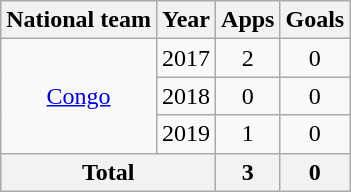<table class="wikitable" style="text-align:center">
<tr>
<th>National team</th>
<th>Year</th>
<th>Apps</th>
<th>Goals</th>
</tr>
<tr>
<td rowspan="3"><a href='#'>Congo</a></td>
<td>2017</td>
<td>2</td>
<td>0</td>
</tr>
<tr>
<td>2018</td>
<td>0</td>
<td>0</td>
</tr>
<tr>
<td>2019</td>
<td>1</td>
<td>0</td>
</tr>
<tr>
<th colspan="2">Total</th>
<th>3</th>
<th>0</th>
</tr>
</table>
